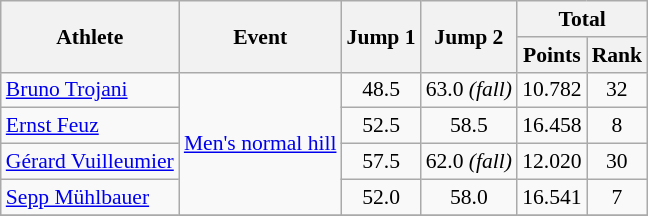<table class="wikitable" style="font-size:90%">
<tr>
<th rowspan="2">Athlete</th>
<th rowspan="2">Event</th>
<th rowspan="2">Jump 1</th>
<th rowspan="2">Jump 2</th>
<th colspan="2">Total</th>
</tr>
<tr>
<th>Points</th>
<th>Rank</th>
</tr>
<tr>
<td><a href='#'>Bruno Trojani</a></td>
<td rowspan="4"><a href='#'>Men's normal hill</a></td>
<td align="center">48.5</td>
<td align="center">63.0 <em>(fall)</em></td>
<td align="center">10.782</td>
<td align="center">32</td>
</tr>
<tr>
<td><a href='#'>Ernst Feuz</a></td>
<td align="center">52.5</td>
<td align="center">58.5</td>
<td align="center">16.458</td>
<td align="center">8</td>
</tr>
<tr>
<td><a href='#'>Gérard Vuilleumier</a></td>
<td align="center">57.5</td>
<td align="center">62.0 <em>(fall)</em></td>
<td align="center">12.020</td>
<td align="center">30</td>
</tr>
<tr>
<td><a href='#'>Sepp Mühlbauer</a></td>
<td align="center">52.0</td>
<td align="center">58.0</td>
<td align="center">16.541</td>
<td align="center">7</td>
</tr>
<tr>
</tr>
</table>
